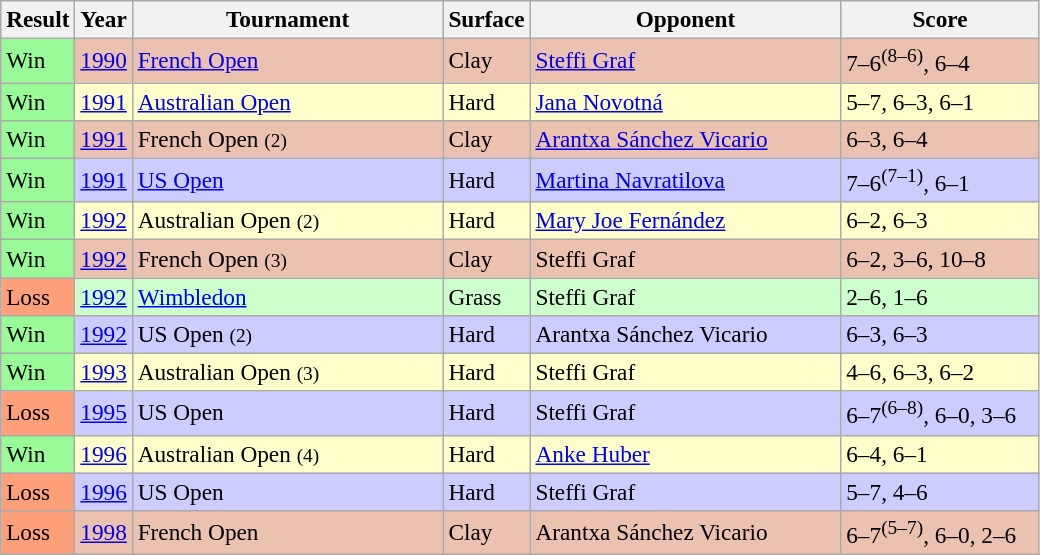<table class="sortable wikitable" style=font-size:97%>
<tr>
<th>Result</th>
<th>Year</th>
<th width=200>Tournament</th>
<th>Surface</th>
<th width=200>Opponent</th>
<th style="width:125px;" class="unsortable">Score</th>
</tr>
<tr style="background:#ebc2af;">
<td bgcolor=98FB98>Win</td>
<td><a href='#'>1990</a></td>
<td><a href='#'>French Open</a></td>
<td>Clay</td>
<td> <a href='#'>Steffi Graf</a></td>
<td>7–6<sup>(8–6)</sup>, 6–4</td>
</tr>
<tr style="background:#ffc;">
<td bgcolor=98FB98>Win</td>
<td><a href='#'>1991</a></td>
<td><a href='#'>Australian Open</a></td>
<td>Hard</td>
<td> <a href='#'>Jana Novotná</a></td>
<td>5–7, 6–3, 6–1</td>
</tr>
<tr style="background:#ebc2af;">
<td bgcolor=98FB98>Win</td>
<td><a href='#'>1991</a></td>
<td>French Open <small>(2)</small></td>
<td>Clay</td>
<td> <a href='#'>Arantxa Sánchez Vicario</a></td>
<td>6–3, 6–4</td>
</tr>
<tr style="background:#ccf;">
<td bgcolor=98FB98>Win</td>
<td><a href='#'>1991</a></td>
<td><a href='#'>US Open</a></td>
<td>Hard</td>
<td> <a href='#'>Martina Navratilova</a></td>
<td>7–6<sup>(7–1)</sup>, 6–1</td>
</tr>
<tr style="background:#ffc;">
<td bgcolor=98FB98>Win</td>
<td><a href='#'>1992</a></td>
<td>Australian Open <small>(2)</small></td>
<td>Hard</td>
<td> <a href='#'>Mary Joe Fernández</a></td>
<td>6–2, 6–3</td>
</tr>
<tr style="background:#ebc2af;">
<td bgcolor=98FB98>Win</td>
<td><a href='#'>1992</a></td>
<td>French Open <small>(3)</small></td>
<td>Clay</td>
<td> Steffi Graf</td>
<td>6–2, 3–6, 10–8</td>
</tr>
<tr style="background:#cfc;">
<td bgcolor=FFA07A>Loss</td>
<td><a href='#'>1992</a></td>
<td><a href='#'>Wimbledon</a></td>
<td>Grass</td>
<td> Steffi Graf</td>
<td>2–6, 1–6</td>
</tr>
<tr style="background:#ccf;">
<td bgcolor=98FB98>Win</td>
<td><a href='#'>1992</a></td>
<td>US Open <small>(2)</small></td>
<td>Hard</td>
<td> Arantxa Sánchez Vicario</td>
<td>6–3, 6–3</td>
</tr>
<tr style="background:#ffc;">
<td bgcolor=98FB98>Win</td>
<td><a href='#'>1993</a></td>
<td>Australian Open <small>(3)</small></td>
<td>Hard</td>
<td> Steffi Graf</td>
<td>4–6, 6–3, 6–2</td>
</tr>
<tr style="background:#ccf;">
<td bgcolor=FFA07A>Loss</td>
<td><a href='#'>1995</a></td>
<td>US Open</td>
<td>Hard</td>
<td> Steffi Graf</td>
<td>6–7<sup>(6–8)</sup>, 6–0, 3–6</td>
</tr>
<tr style="background:#ffc;">
<td bgcolor=98FB98>Win</td>
<td><a href='#'>1996</a></td>
<td>Australian Open <small>(4)</small></td>
<td>Hard</td>
<td> <a href='#'>Anke Huber</a></td>
<td>6–4, 6–1</td>
</tr>
<tr style="background:#ccf;">
<td bgcolor=FFA07A>Loss</td>
<td><a href='#'>1996</a></td>
<td>US Open</td>
<td>Hard</td>
<td> Steffi Graf</td>
<td>5–7, 4–6</td>
</tr>
<tr style="background:#ebc2af;">
<td bgcolor=FFA07A>Loss</td>
<td><a href='#'>1998</a></td>
<td>French Open</td>
<td>Clay</td>
<td> Arantxa Sánchez Vicario</td>
<td>6–7<sup>(5–7)</sup>, 6–0, 2–6</td>
</tr>
</table>
